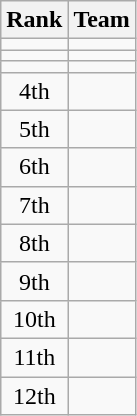<table class=wikitable style="text-align:center;">
<tr>
<th>Rank</th>
<th>Team</th>
</tr>
<tr>
<td></td>
<td align=left></td>
</tr>
<tr>
<td></td>
<td align=left></td>
</tr>
<tr>
<td></td>
<td align=left></td>
</tr>
<tr>
<td>4th</td>
<td align=left></td>
</tr>
<tr>
<td>5th</td>
<td align=left></td>
</tr>
<tr>
<td>6th</td>
<td align=left></td>
</tr>
<tr>
<td>7th</td>
<td align=left></td>
</tr>
<tr>
<td>8th</td>
<td align=left></td>
</tr>
<tr>
<td>9th</td>
<td align=left></td>
</tr>
<tr>
<td>10th</td>
<td align=left></td>
</tr>
<tr>
<td>11th</td>
<td align=left></td>
</tr>
<tr>
<td>12th</td>
<td align=left></td>
</tr>
</table>
